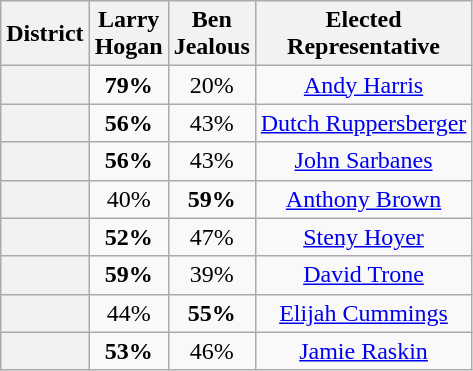<table class="wikitable sortable">
<tr>
<th>District</th>
<th>Larry<br>Hogan</th>
<th>Ben<br>Jealous</th>
<th>Elected<br>Representative</th>
</tr>
<tr align=center>
<th></th>
<td><strong>79%</strong></td>
<td>20%</td>
<td><a href='#'>Andy Harris</a></td>
</tr>
<tr align=center>
<th></th>
<td><strong>56%</strong></td>
<td>43%</td>
<td><a href='#'>Dutch Ruppersberger</a></td>
</tr>
<tr align=center>
<th></th>
<td><strong>56%</strong></td>
<td>43%</td>
<td><a href='#'>John Sarbanes</a></td>
</tr>
<tr align=center>
<th></th>
<td>40%</td>
<td><strong>59%</strong></td>
<td><a href='#'>Anthony Brown</a></td>
</tr>
<tr align=center>
<th></th>
<td><strong>52%</strong></td>
<td>47%</td>
<td><a href='#'>Steny Hoyer</a></td>
</tr>
<tr align=center>
<th></th>
<td><strong>59%</strong></td>
<td>39%</td>
<td><a href='#'>David Trone</a></td>
</tr>
<tr align=center>
<th></th>
<td>44%</td>
<td><strong>55%</strong></td>
<td><a href='#'>Elijah Cummings</a></td>
</tr>
<tr align=center>
<th></th>
<td><strong>53%</strong></td>
<td>46%</td>
<td><a href='#'>Jamie Raskin</a></td>
</tr>
</table>
